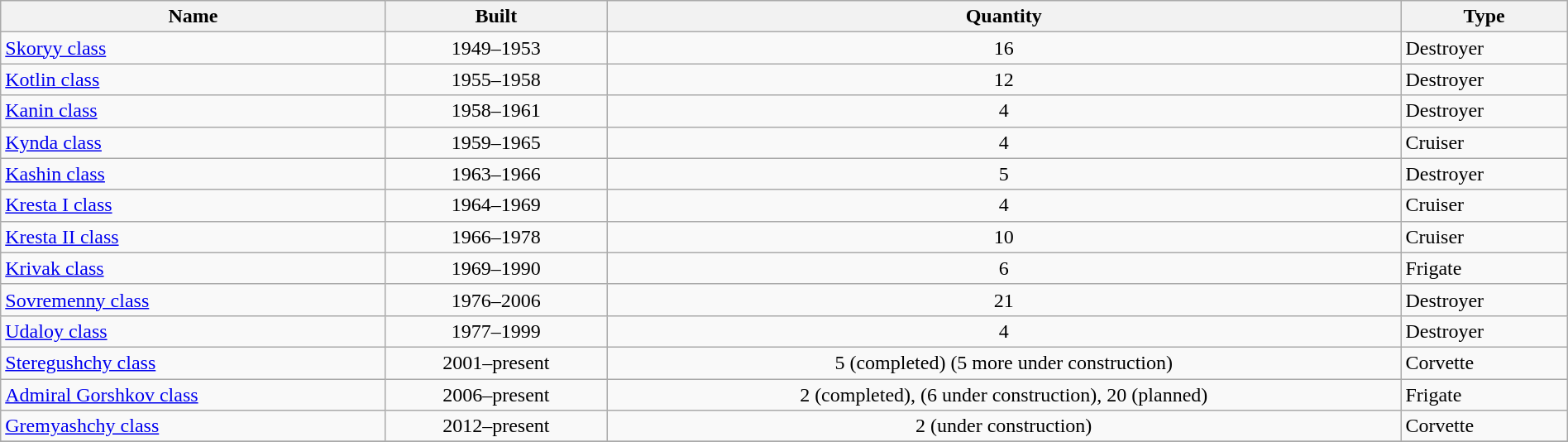<table class="wikitable sortable" width=100% style="margin: 1em auto;">
<tr>
<th>Name</th>
<th>Built</th>
<th>Quantity</th>
<th>Type</th>
</tr>
<tr>
<td><a href='#'>Skoryy class</a></td>
<td align=center>1949–1953</td>
<td align=center>16</td>
<td>Destroyer</td>
</tr>
<tr>
<td><a href='#'>Kotlin class</a></td>
<td align=center>1955–1958</td>
<td align=center>12</td>
<td>Destroyer</td>
</tr>
<tr>
<td><a href='#'>Kanin class</a></td>
<td align=center>1958–1961</td>
<td align=center>4</td>
<td>Destroyer</td>
</tr>
<tr>
<td><a href='#'>Kynda class</a></td>
<td align=center>1959–1965</td>
<td align=center>4</td>
<td>Cruiser</td>
</tr>
<tr>
<td><a href='#'>Kashin class</a></td>
<td align=center>1963–1966</td>
<td align=center>5</td>
<td>Destroyer</td>
</tr>
<tr>
<td><a href='#'>Kresta I class</a></td>
<td align=center>1964–1969</td>
<td align=center>4</td>
<td>Cruiser</td>
</tr>
<tr>
<td><a href='#'>Kresta II class</a></td>
<td align=center>1966–1978</td>
<td align=center>10</td>
<td>Cruiser</td>
</tr>
<tr>
<td><a href='#'>Krivak class</a></td>
<td align=center>1969–1990</td>
<td align=center>6</td>
<td>Frigate</td>
</tr>
<tr>
<td><a href='#'>Sovremenny class</a></td>
<td align=center>1976–2006</td>
<td align=center>21</td>
<td>Destroyer</td>
</tr>
<tr>
<td><a href='#'>Udaloy class</a></td>
<td align=center>1977–1999</td>
<td align=center>4</td>
<td>Destroyer</td>
</tr>
<tr>
<td><a href='#'>Steregushchy class</a></td>
<td align=center>2001–present</td>
<td align=center>5 (completed) (5 more under construction)</td>
<td>Corvette</td>
</tr>
<tr>
<td><a href='#'>Admiral Gorshkov class</a></td>
<td align=center>2006–present</td>
<td align=center>2 (completed), (6 under construction), 20 (planned)</td>
<td>Frigate</td>
</tr>
<tr>
<td><a href='#'>Gremyashchy class</a></td>
<td align=center>2012–present</td>
<td align=center>2 (under construction)</td>
<td>Corvette</td>
</tr>
<tr>
</tr>
</table>
